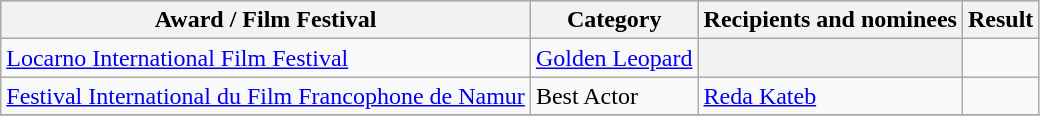<table class="wikitable plainrowheaders sortable">
<tr style="background:#ccc; text-align:center;">
<th scope="col">Award / Film Festival</th>
<th scope="col">Category</th>
<th scope="col">Recipients and nominees</th>
<th scope="col">Result</th>
</tr>
<tr>
<td><a href='#'>Locarno International Film Festival</a></td>
<td><a href='#'>Golden Leopard</a></td>
<th></th>
<td></td>
</tr>
<tr>
<td><a href='#'>Festival International du Film Francophone de Namur</a></td>
<td>Best Actor</td>
<td><a href='#'>Reda Kateb</a></td>
<td></td>
</tr>
<tr>
</tr>
</table>
